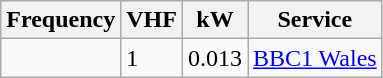<table class="wikitable sortable">
<tr>
<th>Frequency</th>
<th>VHF</th>
<th>kW</th>
<th>Service</th>
</tr>
<tr>
<td></td>
<td>1</td>
<td>0.013</td>
<td><a href='#'>BBC1 Wales</a></td>
</tr>
</table>
